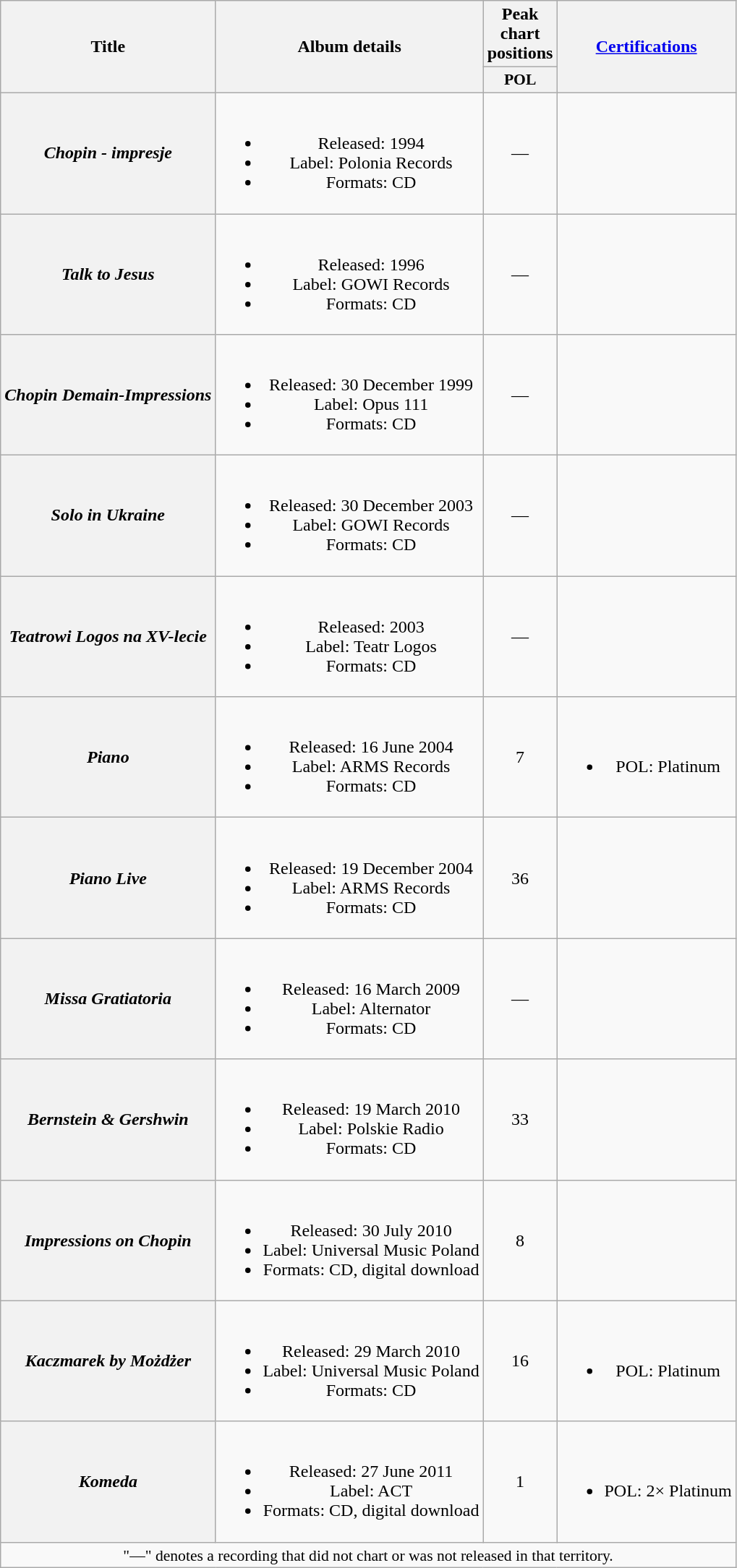<table class="wikitable plainrowheaders" style="text-align:center;">
<tr>
<th scope="col" rowspan="2">Title</th>
<th scope="col" rowspan="2">Album details</th>
<th scope="col" colspan="1">Peak chart positions</th>
<th scope="col" rowspan="2"><a href='#'>Certifications</a></th>
</tr>
<tr>
<th scope="col" style="width:3em;font-size:90%;">POL<br></th>
</tr>
<tr>
<th scope="row"><em>Chopin - impresje</em></th>
<td><br><ul><li>Released: 1994</li><li>Label: Polonia Records</li><li>Formats: CD</li></ul></td>
<td>—</td>
<td></td>
</tr>
<tr>
<th scope="row"><em>Talk to Jesus</em></th>
<td><br><ul><li>Released: 1996</li><li>Label: GOWI Records</li><li>Formats: CD</li></ul></td>
<td>—</td>
<td></td>
</tr>
<tr>
<th scope="row"><em>Chopin Demain-Impressions</em></th>
<td><br><ul><li>Released: 30 December 1999</li><li>Label: Opus 111</li><li>Formats: CD</li></ul></td>
<td>—</td>
<td></td>
</tr>
<tr>
<th scope="row"><em>Solo in Ukraine</em></th>
<td><br><ul><li>Released: 30 December 2003</li><li>Label: GOWI Records</li><li>Formats: CD</li></ul></td>
<td>—</td>
<td></td>
</tr>
<tr>
<th scope="row"><em>Teatrowi Logos na XV-lecie</em></th>
<td><br><ul><li>Released: 2003</li><li>Label: Teatr Logos</li><li>Formats: CD</li></ul></td>
<td>—</td>
<td></td>
</tr>
<tr>
<th scope="row"><em>Piano</em></th>
<td><br><ul><li>Released: 16 June 2004</li><li>Label: ARMS Records</li><li>Formats: CD</li></ul></td>
<td>7</td>
<td><br><ul><li>POL: Platinum</li></ul></td>
</tr>
<tr>
<th scope="row"><em>Piano Live</em></th>
<td><br><ul><li>Released: 19 December 2004</li><li>Label: ARMS Records</li><li>Formats: CD</li></ul></td>
<td>36</td>
<td></td>
</tr>
<tr>
<th scope="row"><em>Missa Gratiatoria</em></th>
<td><br><ul><li>Released: 16 March 2009</li><li>Label: Alternator</li><li>Formats: CD</li></ul></td>
<td>—</td>
<td></td>
</tr>
<tr>
<th scope="row"><em>Bernstein & Gershwin</em></th>
<td><br><ul><li>Released: 19 March 2010</li><li>Label: Polskie Radio</li><li>Formats: CD</li></ul></td>
<td>33</td>
<td></td>
</tr>
<tr>
<th scope="row"><em>Impressions on Chopin</em></th>
<td><br><ul><li>Released: 30 July 2010</li><li>Label: Universal Music Poland</li><li>Formats: CD, digital download</li></ul></td>
<td>8</td>
<td></td>
</tr>
<tr>
<th scope="row"><em>Kaczmarek by Możdżer</em></th>
<td><br><ul><li>Released: 29 March 2010</li><li>Label: Universal Music Poland</li><li>Formats: CD</li></ul></td>
<td>16</td>
<td><br><ul><li>POL: Platinum</li></ul></td>
</tr>
<tr>
<th scope="row"><em>Komeda</em></th>
<td><br><ul><li>Released: 27 June 2011</li><li>Label: ACT</li><li>Formats: CD, digital download</li></ul></td>
<td>1</td>
<td><br><ul><li>POL: 2× Platinum</li></ul></td>
</tr>
<tr>
<td colspan="20" style="font-size:90%">"—" denotes a recording that did not chart or was not released in that territory.</td>
</tr>
</table>
